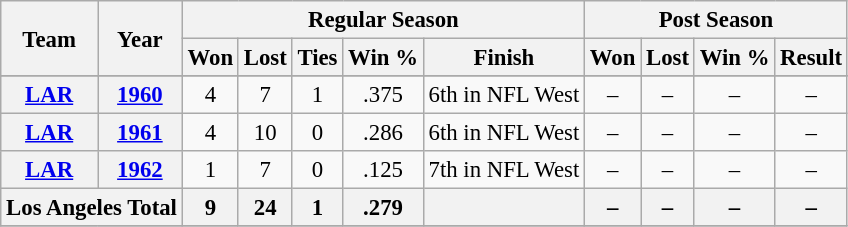<table class="wikitable" style="font-size: 95%; text-align:center;">
<tr>
<th rowspan="2">Team</th>
<th rowspan="2">Year</th>
<th colspan="5">Regular Season</th>
<th colspan="14">Post Season</th>
</tr>
<tr>
<th>Won</th>
<th>Lost</th>
<th>Ties</th>
<th>Win %</th>
<th>Finish</th>
<th>Won</th>
<th>Lost</th>
<th>Win %</th>
<th>Result</th>
</tr>
<tr>
</tr>
<tr>
<th><a href='#'>LAR</a></th>
<th><a href='#'>1960</a></th>
<td>4</td>
<td>7</td>
<td>1</td>
<td>.375</td>
<td>6th in NFL West</td>
<td>–</td>
<td>–</td>
<td>–</td>
<td>–</td>
</tr>
<tr>
<th><a href='#'>LAR</a></th>
<th><a href='#'>1961</a></th>
<td>4</td>
<td>10</td>
<td>0</td>
<td>.286</td>
<td>6th in NFL West</td>
<td>–</td>
<td>–</td>
<td>–</td>
<td>–</td>
</tr>
<tr>
<th><a href='#'>LAR</a></th>
<th><a href='#'>1962</a></th>
<td>1</td>
<td>7</td>
<td>0</td>
<td>.125</td>
<td>7th in NFL West</td>
<td>–</td>
<td>–</td>
<td>–</td>
<td>–</td>
</tr>
<tr>
<th colspan="2">Los Angeles Total</th>
<th>9</th>
<th>24</th>
<th>1</th>
<th>.279</th>
<th></th>
<th>–</th>
<th>–</th>
<th>–</th>
<th>–</th>
</tr>
<tr>
</tr>
</table>
